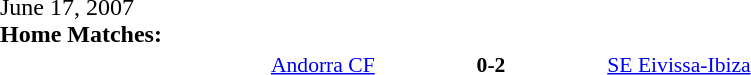<table width=100% cellspacing=1>
<tr>
<th width=20%></th>
<th width=12%></th>
<th width=20%></th>
<th></th>
</tr>
<tr>
<td>June 17, 2007<br><strong>Home Matches:</strong></td>
</tr>
<tr style=font-size:90%>
<td align=right><a href='#'>Andorra CF</a></td>
<td align=center><strong>0-2</strong></td>
<td><a href='#'>SE Eivissa-Ibiza</a></td>
</tr>
</table>
